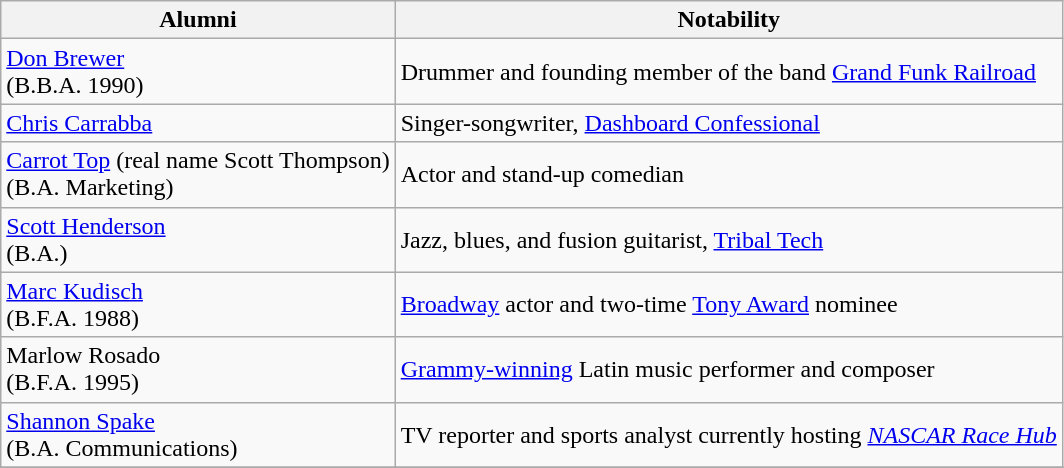<table class="wikitable">
<tr>
<th>Alumni</th>
<th>Notability</th>
</tr>
<tr>
<td><a href='#'>Don Brewer</a> <br>(B.B.A. 1990)</td>
<td>Drummer and founding member of the band <a href='#'>Grand Funk Railroad</a></td>
</tr>
<tr>
<td><a href='#'>Chris Carrabba</a></td>
<td>Singer-songwriter, <a href='#'>Dashboard Confessional</a></td>
</tr>
<tr>
<td><a href='#'>Carrot Top</a> (real name Scott Thompson)<br>(B.A. Marketing)</td>
<td>Actor and stand-up comedian</td>
</tr>
<tr>
<td><a href='#'>Scott Henderson</a> <br>(B.A.)</td>
<td>Jazz, blues, and fusion guitarist, <a href='#'>Tribal Tech</a></td>
</tr>
<tr>
<td><a href='#'>Marc Kudisch</a> <br>(B.F.A. 1988)</td>
<td><a href='#'>Broadway</a> actor and two-time <a href='#'>Tony Award</a> nominee</td>
</tr>
<tr>
<td>Marlow Rosado<br>(B.F.A. 1995)</td>
<td><a href='#'>Grammy-winning</a> Latin music performer and composer</td>
</tr>
<tr>
<td><a href='#'>Shannon Spake</a> <br>(B.A. Communications)</td>
<td>TV reporter and sports analyst currently hosting <em><a href='#'>NASCAR Race Hub</a></em></td>
</tr>
<tr>
</tr>
</table>
